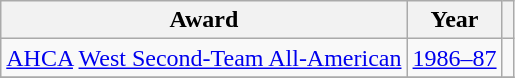<table class="wikitable">
<tr>
<th>Award</th>
<th>Year</th>
<th></th>
</tr>
<tr>
<td><a href='#'>AHCA</a> <a href='#'>West Second-Team All-American</a></td>
<td><a href='#'>1986–87</a></td>
<td></td>
</tr>
<tr>
</tr>
</table>
